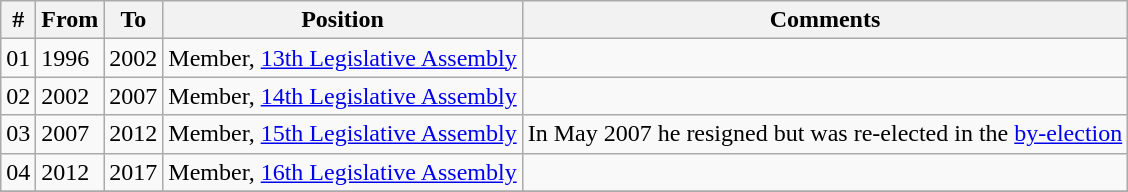<table class="wikitable  sortable">
<tr>
<th>#</th>
<th>From</th>
<th>To</th>
<th>Position</th>
<th>Comments</th>
</tr>
<tr>
<td>01</td>
<td>1996</td>
<td>2002</td>
<td>Member, <a href='#'>13th Legislative  Assembly</a></td>
<td></td>
</tr>
<tr>
<td>02</td>
<td>2002</td>
<td>2007</td>
<td>Member, <a href='#'>14th Legislative  Assembly</a></td>
<td></td>
</tr>
<tr>
<td>03</td>
<td>2007</td>
<td>2012</td>
<td>Member, <a href='#'>15th Legislative  Assembly</a></td>
<td>In May 2007 he resigned but was re-elected in the <a href='#'>by-election</a></td>
</tr>
<tr>
<td>04</td>
<td>2012</td>
<td>2017</td>
<td>Member, <a href='#'>16th Legislative  Assembly</a></td>
<td></td>
</tr>
<tr>
</tr>
</table>
